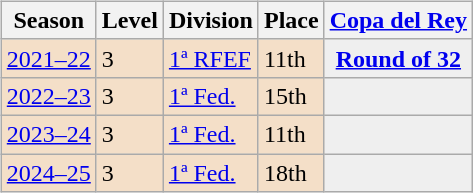<table>
<tr>
<td valign="top" width=0%><br><table class="wikitable">
<tr style="background:#f0f6fa;">
<th>Season</th>
<th>Level</th>
<th>Division</th>
<th>Place</th>
<th><a href='#'>Copa del Rey</a></th>
</tr>
<tr>
<td style="background:#F4DFC8;"><a href='#'>2021–22</a></td>
<td style="background:#F4DFC8;">3</td>
<td style="background:#F4DFC8;"><a href='#'>1ª RFEF</a></td>
<td style="background:#F4DFC8;">11th</td>
<th style="background:#efefef;"><a href='#'>Round of 32</a></th>
</tr>
<tr>
<td style="background:#F4DFC8;"><a href='#'>2022–23</a></td>
<td style="background:#F4DFC8;">3</td>
<td style="background:#F4DFC8;"><a href='#'>1ª Fed.</a></td>
<td style="background:#F4DFC8;">15th</td>
<th style="background:#efefef;"></th>
</tr>
<tr>
<td style="background:#F4DFC8;"><a href='#'>2023–24</a></td>
<td style="background:#F4DFC8;">3</td>
<td style="background:#F4DFC8;"><a href='#'>1ª Fed.</a></td>
<td style="background:#F4DFC8;">11th</td>
<th style="background:#efefef;"></th>
</tr>
<tr>
<td style="background:#F4DFC8;"><a href='#'>2024–25</a></td>
<td style="background:#F4DFC8;">3</td>
<td style="background:#F4DFC8;"><a href='#'>1ª Fed.</a></td>
<td style="background:#F4DFC8;">18th</td>
<th style="background:#efefef;"></th>
</tr>
</table>
</td>
</tr>
</table>
